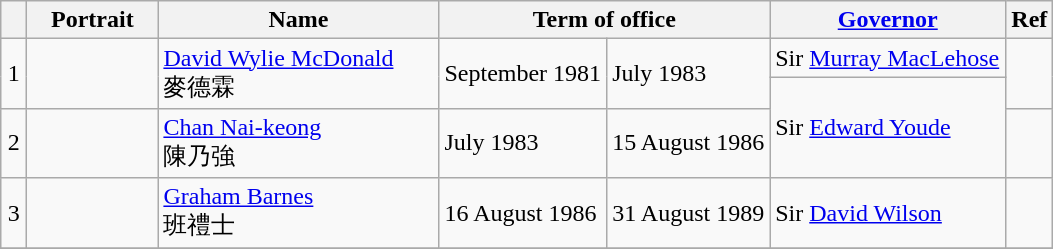<table class="wikitable"  style="text-align:left">
<tr>
<th width=10px></th>
<th width=80px>Portrait</th>
<th width=180px>Name</th>
<th width=180px colspan=2>Term of office</th>
<th width=150px><a href='#'>Governor</a></th>
<th>Ref</th>
</tr>
<tr>
<td rowspan=2 align=center>1</td>
<td rowspan=2></td>
<td rowspan=2><a href='#'>David Wylie McDonald</a><br>麥德霖</td>
<td rowspan=2>September 1981</td>
<td rowspan=2>July 1983</td>
<td>Sir <a href='#'>Murray MacLehose</a><br></td>
<td rowspan=2></td>
</tr>
<tr>
<td rowspan=3>Sir <a href='#'>Edward Youde</a><br></td>
</tr>
<tr>
<td align=center>2</td>
<td></td>
<td><a href='#'>Chan Nai-keong</a><br>陳乃強</td>
<td>July 1983</td>
<td>15 August 1986</td>
<td></td>
</tr>
<tr>
<td rowspan=2 align=center>3</td>
<td rowspan=2></td>
<td rowspan=2><a href='#'>Graham Barnes</a><br>班禮士</td>
<td rowspan=2>16 August 1986</td>
<td rowspan=2>31 August 1989</td>
<td rowspan=2></td>
</tr>
<tr>
<td>Sir <a href='#'>David Wilson</a><br></td>
</tr>
<tr>
</tr>
</table>
